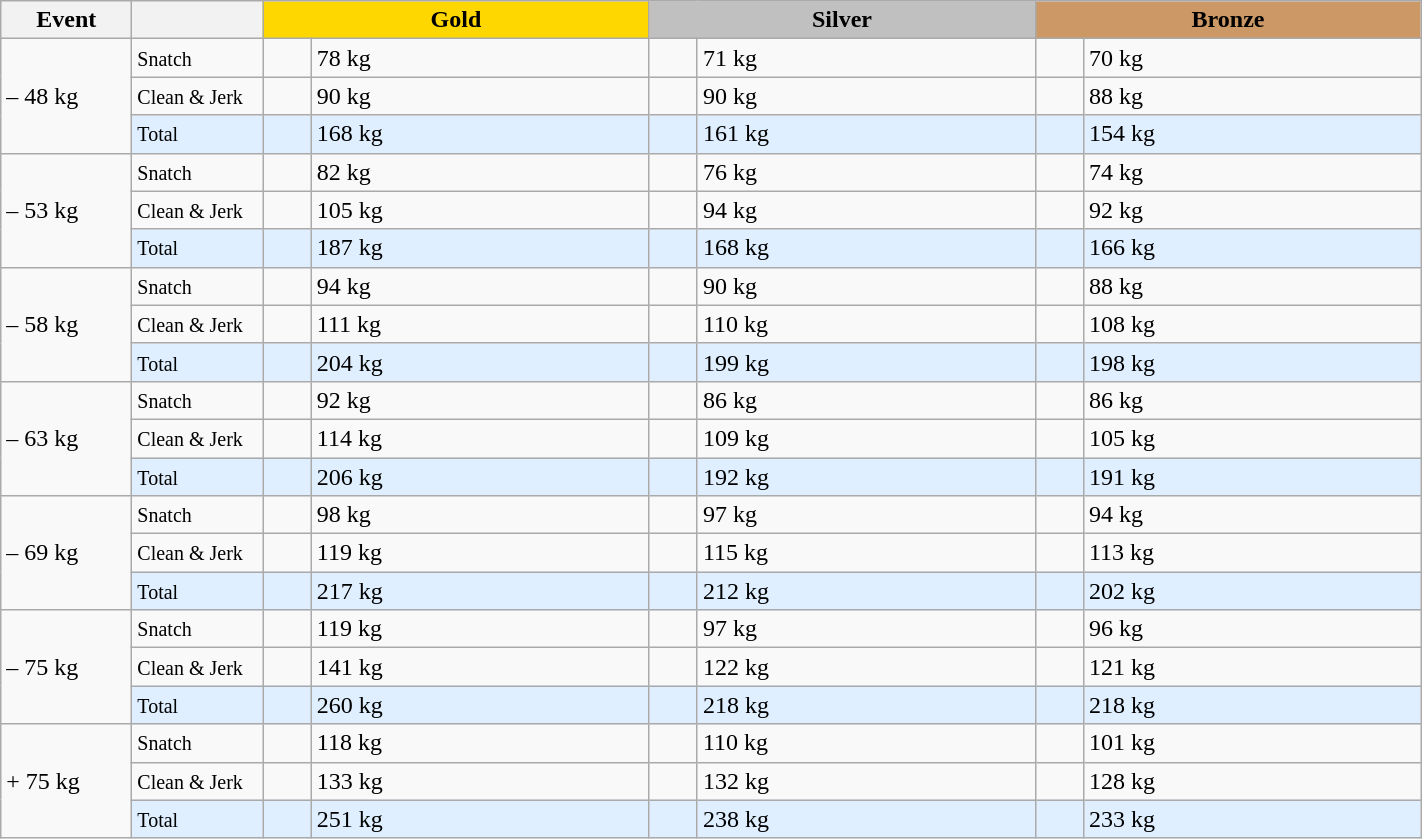<table class="wikitable">
<tr>
<th width=80>Event</th>
<th width=80></th>
<td colspan="2" style="text-align:center; background:gold; width:250px;"><strong>Gold</strong></td>
<td colspan="2" style="text-align:center; background:silver; width:250px;"><strong>Silver</strong></td>
<td colspan="2"  style="background:#c96; text-align:center; width:250px;"><strong>Bronze</strong></td>
</tr>
<tr>
<td rowspan=3>– 48 kg</td>
<td><small>Snatch</small></td>
<td></td>
<td>78 kg</td>
<td></td>
<td>71 kg</td>
<td></td>
<td>70 kg</td>
</tr>
<tr>
<td><small>Clean & Jerk</small></td>
<td></td>
<td>90 kg</td>
<td></td>
<td>90 kg</td>
<td></td>
<td>88 kg</td>
</tr>
<tr style="background:#dfefff;">
<td><small>Total</small></td>
<td></td>
<td>168 kg</td>
<td></td>
<td>161 kg</td>
<td></td>
<td>154 kg</td>
</tr>
<tr>
<td rowspan=3>– 53 kg</td>
<td><small>Snatch</small></td>
<td></td>
<td>82 kg</td>
<td></td>
<td>76 kg</td>
<td></td>
<td>74 kg</td>
</tr>
<tr>
<td><small>Clean & Jerk</small></td>
<td></td>
<td>105 kg</td>
<td></td>
<td>94 kg</td>
<td></td>
<td>92 kg</td>
</tr>
<tr style="background:#dfefff;">
<td><small>Total</small></td>
<td></td>
<td>187 kg</td>
<td></td>
<td>168 kg</td>
<td></td>
<td>166 kg</td>
</tr>
<tr>
<td rowspan=3>– 58 kg</td>
<td><small>Snatch</small></td>
<td></td>
<td>94 kg</td>
<td></td>
<td>90 kg</td>
<td></td>
<td>88 kg</td>
</tr>
<tr>
<td><small>Clean & Jerk</small></td>
<td></td>
<td>111 kg</td>
<td></td>
<td>110 kg</td>
<td></td>
<td>108 kg</td>
</tr>
<tr style="background:#dfefff;">
<td><small>Total</small></td>
<td></td>
<td>204 kg</td>
<td></td>
<td>199 kg</td>
<td></td>
<td>198 kg</td>
</tr>
<tr>
<td rowspan=3>– 63 kg</td>
<td><small>Snatch</small></td>
<td></td>
<td>92 kg</td>
<td></td>
<td>86 kg</td>
<td></td>
<td>86 kg</td>
</tr>
<tr>
<td><small>Clean & Jerk</small></td>
<td></td>
<td>114 kg</td>
<td></td>
<td>109 kg</td>
<td></td>
<td>105 kg</td>
</tr>
<tr style="background:#dfefff;">
<td><small>Total</small></td>
<td></td>
<td>206 kg</td>
<td></td>
<td>192 kg</td>
<td></td>
<td>191 kg</td>
</tr>
<tr>
<td rowspan=3>– 69 kg</td>
<td><small>Snatch</small></td>
<td></td>
<td>98 kg</td>
<td></td>
<td>97 kg</td>
<td></td>
<td>94 kg</td>
</tr>
<tr>
<td><small>Clean & Jerk</small></td>
<td></td>
<td>119 kg</td>
<td></td>
<td>115 kg</td>
<td></td>
<td>113 kg</td>
</tr>
<tr style="background:#dfefff;">
<td><small>Total</small></td>
<td></td>
<td>217 kg</td>
<td></td>
<td>212 kg</td>
<td></td>
<td>202 kg</td>
</tr>
<tr>
<td rowspan=3>– 75 kg</td>
<td><small>Snatch</small></td>
<td></td>
<td>119 kg</td>
<td></td>
<td>97 kg</td>
<td></td>
<td>96 kg</td>
</tr>
<tr>
<td><small>Clean & Jerk</small></td>
<td></td>
<td>141 kg</td>
<td></td>
<td>122 kg</td>
<td></td>
<td>121 kg</td>
</tr>
<tr style="background:#dfefff;">
<td><small>Total</small></td>
<td></td>
<td>260 kg</td>
<td></td>
<td>218 kg</td>
<td></td>
<td>218 kg</td>
</tr>
<tr>
<td rowspan=3>+ 75 kg</td>
<td><small>Snatch</small></td>
<td></td>
<td>118 kg</td>
<td></td>
<td>110 kg</td>
<td></td>
<td>101 kg</td>
</tr>
<tr>
<td><small>Clean & Jerk</small></td>
<td></td>
<td>133 kg</td>
<td></td>
<td>132 kg</td>
<td></td>
<td>128 kg</td>
</tr>
<tr style="background:#dfefff;">
<td><small>Total</small></td>
<td></td>
<td>251 kg</td>
<td></td>
<td>238 kg</td>
<td></td>
<td>233 kg</td>
</tr>
</table>
